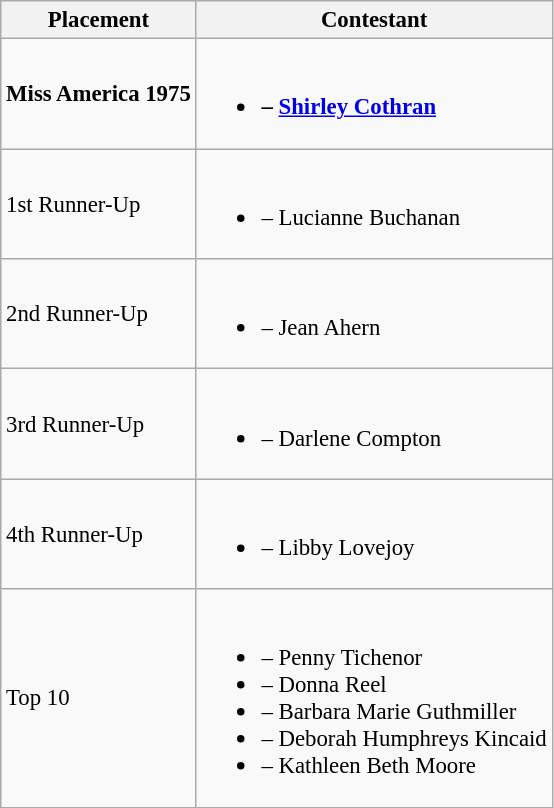<table class="wikitable sortable" style="font-size: 95%;">
<tr>
<th>Placement</th>
<th>Contestant</th>
</tr>
<tr>
<td><strong>Miss America 1975</strong></td>
<td><br><ul><li><strong> – <a href='#'>Shirley Cothran</a></strong></li></ul></td>
</tr>
<tr>
<td>1st Runner-Up</td>
<td><br><ul><li> – Lucianne Buchanan</li></ul></td>
</tr>
<tr>
<td>2nd Runner-Up</td>
<td><br><ul><li> – Jean Ahern</li></ul></td>
</tr>
<tr>
<td>3rd Runner-Up</td>
<td><br><ul><li> – Darlene Compton</li></ul></td>
</tr>
<tr>
<td>4th Runner-Up</td>
<td><br><ul><li> – Libby Lovejoy</li></ul></td>
</tr>
<tr>
<td>Top 10</td>
<td><br><ul><li> – Penny Tichenor</li><li> – Donna Reel</li><li> – Barbara Marie Guthmiller</li><li> – Deborah Humphreys Kincaid</li><li> – Kathleen Beth Moore</li></ul></td>
</tr>
</table>
